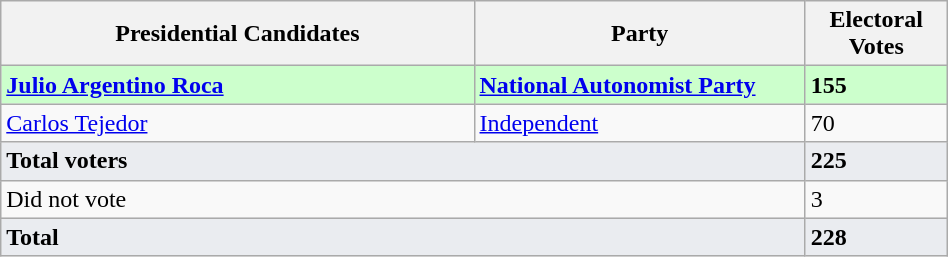<table class="wikitable" width="50%">
<tr>
<th width="50%">Presidential Candidates</th>
<th width="35%">Party</th>
<th width="15%">Electoral Votes</th>
</tr>
<tr style="background:#cfc;">
<td><strong><a href='#'>Julio Argentino Roca</a></strong></td>
<td><strong><a href='#'>National Autonomist Party</a></strong></td>
<td><strong>155</strong></td>
</tr>
<tr>
<td><a href='#'>Carlos Tejedor</a></td>
<td><a href='#'>Independent</a></td>
<td>70</td>
</tr>
<tr style="background:#EAECF0;">
<td colspan=2><strong>Total voters</strong></td>
<td><strong>225</strong></td>
</tr>
<tr>
<td colspan=2>Did not vote</td>
<td>3</td>
</tr>
<tr style="background:#EAECF0;">
<td colspan=2><strong>Total</strong></td>
<td><strong>228</strong></td>
</tr>
</table>
